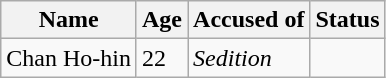<table class="wikitable">
<tr>
<th>Name</th>
<th>Age</th>
<th>Accused of</th>
<th>Status</th>
</tr>
<tr>
<td>Chan Ho-hin</td>
<td>22</td>
<td><em>Sedition</em></td>
<td></td>
</tr>
</table>
